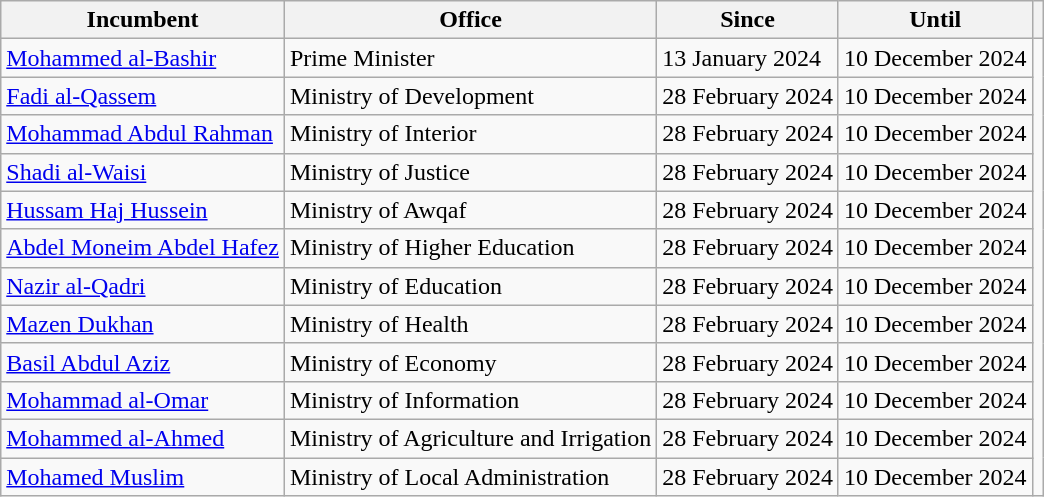<table class="wikitable">
<tr>
<th>Incumbent</th>
<th>Office</th>
<th>Since</th>
<th>Until</th>
<th></th>
</tr>
<tr>
<td><a href='#'>Mohammed al-Bashir</a></td>
<td>Prime Minister</td>
<td>13 January 2024</td>
<td>10 December 2024</td>
<td rowspan="12"></td>
</tr>
<tr>
<td><a href='#'>Fadi al-Qassem</a></td>
<td>Ministry of Development</td>
<td>28 February 2024</td>
<td>10 December 2024</td>
</tr>
<tr>
<td><a href='#'>Mohammad Abdul Rahman</a></td>
<td>Ministry of Interior</td>
<td>28 February 2024</td>
<td>10 December 2024</td>
</tr>
<tr>
<td><a href='#'>Shadi al-Waisi</a></td>
<td>Ministry of Justice</td>
<td>28 February 2024</td>
<td>10 December 2024</td>
</tr>
<tr>
<td><a href='#'>Hussam Haj Hussein</a></td>
<td>Ministry of Awqaf</td>
<td>28 February 2024</td>
<td>10 December 2024</td>
</tr>
<tr>
<td><a href='#'>Abdel Moneim Abdel Hafez</a></td>
<td>Ministry of Higher Education</td>
<td>28 February 2024</td>
<td>10 December 2024</td>
</tr>
<tr>
<td><a href='#'>Nazir al-Qadri</a></td>
<td>Ministry of Education</td>
<td>28 February 2024</td>
<td>10 December 2024</td>
</tr>
<tr>
<td><a href='#'>Mazen Dukhan</a></td>
<td>Ministry of Health</td>
<td>28 February 2024</td>
<td>10 December 2024</td>
</tr>
<tr>
<td><a href='#'>Basil Abdul Aziz</a></td>
<td>Ministry of Economy</td>
<td>28 February 2024</td>
<td>10 December 2024</td>
</tr>
<tr>
<td><a href='#'>Mohammad al-Omar</a></td>
<td>Ministry of Information</td>
<td>28 February 2024</td>
<td>10 December 2024</td>
</tr>
<tr>
<td><a href='#'>Mohammed al-Ahmed</a></td>
<td>Ministry of Agriculture and Irrigation</td>
<td>28 February 2024</td>
<td>10 December 2024</td>
</tr>
<tr>
<td><a href='#'>Mohamed Muslim</a></td>
<td>Ministry of Local Administration</td>
<td>28 February 2024</td>
<td>10 December 2024</td>
</tr>
</table>
